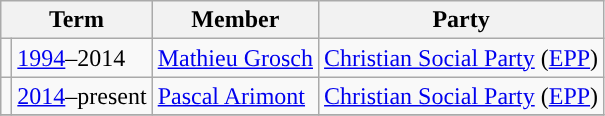<table class="wikitable">
<tr>
<th colspan=2>Term</th>
<th>Member</th>
<th>Party</th>
</tr>
<tr>
<td style="background-color: "></td>
<td><a href='#'>1994</a>–2014</td>
<td><a href='#'>Mathieu Grosch</a></td>
<td><a href='#'>Christian Social Party</a> (<a href='#'>EPP</a>)</td>
</tr>
<tr>
<td style="background-color: "></td>
<td><a href='#'>2014</a>–present</td>
<td><a href='#'>Pascal Arimont</a></td>
<td><a href='#'>Christian Social Party</a> (<a href='#'>EPP</a>)</td>
</tr>
<tr>
</tr>
</table>
